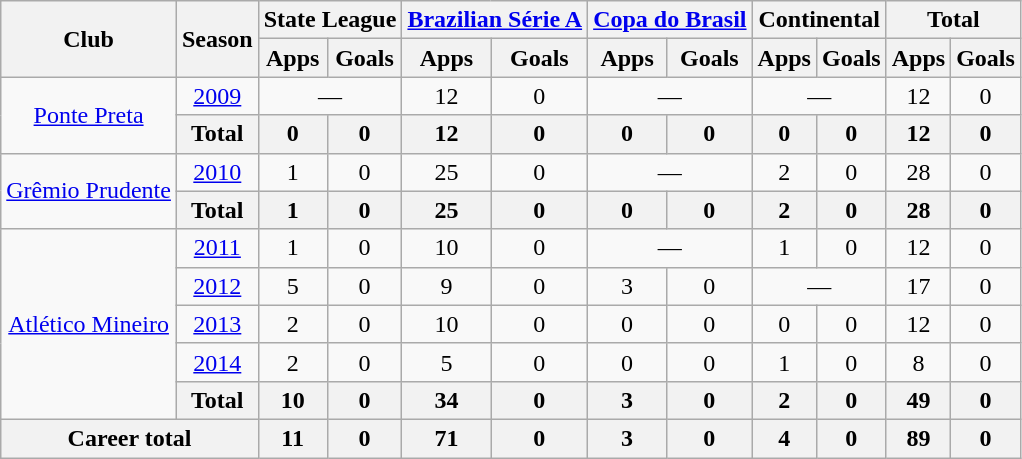<table class="wikitable" style="text-align: center;">
<tr>
<th rowspan="2">Club</th>
<th rowspan="2">Season</th>
<th colspan="2">State League</th>
<th colspan="2"><a href='#'>Brazilian Série A</a></th>
<th colspan="2"><a href='#'>Copa do Brasil</a></th>
<th colspan="2">Continental</th>
<th colspan="2">Total</th>
</tr>
<tr>
<th>Apps</th>
<th>Goals</th>
<th>Apps</th>
<th>Goals</th>
<th>Apps</th>
<th>Goals</th>
<th>Apps</th>
<th>Goals</th>
<th>Apps</th>
<th>Goals</th>
</tr>
<tr>
<td rowspan="2" valign="center"><a href='#'>Ponte Preta</a></td>
<td><a href='#'>2009</a></td>
<td colspan="2">—</td>
<td>12</td>
<td>0</td>
<td colspan="2">—</td>
<td colspan="2">—</td>
<td>12</td>
<td>0</td>
</tr>
<tr>
<th><strong>Total</strong></th>
<th>0</th>
<th>0</th>
<th>12</th>
<th>0</th>
<th>0</th>
<th>0</th>
<th>0</th>
<th>0</th>
<th>12</th>
<th>0</th>
</tr>
<tr>
<td rowspan="2" valign="center"><a href='#'>Grêmio Prudente</a></td>
<td><a href='#'>2010</a></td>
<td>1</td>
<td>0</td>
<td>25</td>
<td>0</td>
<td colspan="2">—</td>
<td>2</td>
<td>0</td>
<td>28</td>
<td>0</td>
</tr>
<tr>
<th><strong>Total</strong></th>
<th>1</th>
<th>0</th>
<th>25</th>
<th>0</th>
<th>0</th>
<th>0</th>
<th>2</th>
<th>0</th>
<th>28</th>
<th>0</th>
</tr>
<tr>
<td rowspan="5" valign="center"><a href='#'>Atlético Mineiro</a></td>
<td><a href='#'>2011</a></td>
<td>1</td>
<td>0</td>
<td>10</td>
<td>0</td>
<td colspan="2">—</td>
<td>1</td>
<td>0</td>
<td>12</td>
<td>0</td>
</tr>
<tr>
<td><a href='#'>2012</a></td>
<td>5</td>
<td>0</td>
<td>9</td>
<td>0</td>
<td>3</td>
<td>0</td>
<td colspan="2">—</td>
<td>17</td>
<td>0</td>
</tr>
<tr>
<td><a href='#'>2013</a></td>
<td>2</td>
<td>0</td>
<td>10</td>
<td>0</td>
<td>0</td>
<td>0</td>
<td>0</td>
<td>0</td>
<td>12</td>
<td>0</td>
</tr>
<tr>
<td><a href='#'>2014</a></td>
<td>2</td>
<td>0</td>
<td>5</td>
<td>0</td>
<td>0</td>
<td>0</td>
<td>1</td>
<td>0</td>
<td>8</td>
<td>0</td>
</tr>
<tr>
<th><strong>Total</strong></th>
<th>10</th>
<th>0</th>
<th>34</th>
<th>0</th>
<th>3</th>
<th>0</th>
<th>2</th>
<th>0</th>
<th>49</th>
<th>0</th>
</tr>
<tr>
<th colspan="2"><strong>Career total</strong></th>
<th>11</th>
<th>0</th>
<th>71</th>
<th>0</th>
<th>3</th>
<th>0</th>
<th>4</th>
<th>0</th>
<th>89</th>
<th>0</th>
</tr>
</table>
